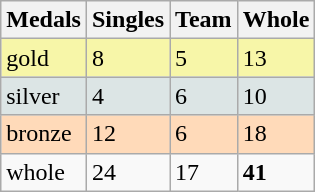<table class="wikitable">
<tr>
<th>Medals</th>
<th>Singles</th>
<th>Team</th>
<th>Whole</th>
</tr>
<tr bgcolor="#F7F6A8">
<td>gold</td>
<td>8</td>
<td>5</td>
<td>13</td>
</tr>
<tr bgcolor="#DCE5E5">
<td>silver</td>
<td>4</td>
<td>6</td>
<td>10</td>
</tr>
<tr bgcolor="#FFDAB9">
<td>bronze</td>
<td>12</td>
<td>6</td>
<td>18</td>
</tr>
<tr>
<td>whole</td>
<td>24</td>
<td>17</td>
<td><strong>41</strong></td>
</tr>
</table>
